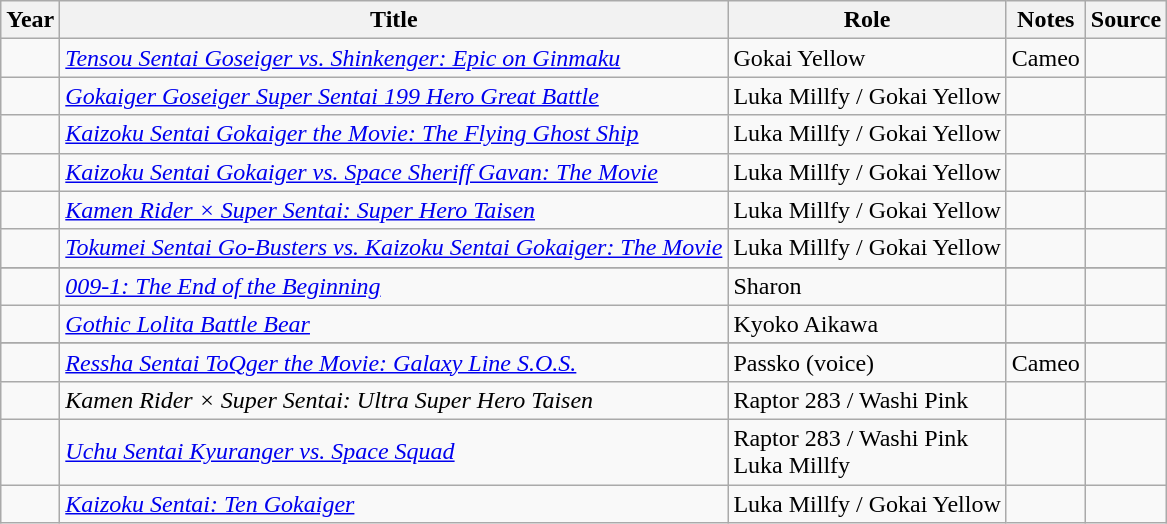<table class="wikitable sortable">
<tr>
<th>Year</th>
<th>Title</th>
<th>Role</th>
<th class="unsortable">Notes</th>
<th class="unsortable">Source</th>
</tr>
<tr>
<td></td>
<td><em><a href='#'>Tensou Sentai Goseiger vs. Shinkenger: Epic on Ginmaku</a></em></td>
<td>Gokai Yellow</td>
<td>Cameo</td>
<td></td>
</tr>
<tr>
<td></td>
<td><em><a href='#'>Gokaiger Goseiger Super Sentai 199 Hero Great Battle</a></em></td>
<td>Luka Millfy / Gokai Yellow</td>
<td></td>
<td></td>
</tr>
<tr>
<td></td>
<td><em><a href='#'>Kaizoku Sentai Gokaiger the Movie: The Flying Ghost Ship</a></em></td>
<td>Luka Millfy / Gokai Yellow</td>
<td></td>
<td></td>
</tr>
<tr>
<td></td>
<td><em><a href='#'>Kaizoku Sentai Gokaiger vs. Space Sheriff Gavan: The Movie</a></em></td>
<td>Luka Millfy / Gokai Yellow</td>
<td></td>
<td></td>
</tr>
<tr>
<td></td>
<td><em><a href='#'>Kamen Rider × Super Sentai: Super Hero Taisen</a></em></td>
<td>Luka Millfy / Gokai Yellow</td>
<td></td>
<td></td>
</tr>
<tr>
<td></td>
<td><em><a href='#'>Tokumei Sentai Go-Busters vs. Kaizoku Sentai Gokaiger: The Movie</a></em></td>
<td>Luka Millfy / Gokai Yellow</td>
<td></td>
<td></td>
</tr>
<tr>
</tr>
<tr>
<td></td>
<td><em><a href='#'>009-1: The End of the Beginning</a></em></td>
<td>Sharon</td>
<td></td>
<td></td>
</tr>
<tr>
<td></td>
<td><em><a href='#'>Gothic Lolita Battle Bear</a></em></td>
<td>Kyoko Aikawa</td>
<td></td>
<td></td>
</tr>
<tr>
</tr>
<tr>
<td></td>
<td><em><a href='#'>Ressha Sentai ToQger the Movie: Galaxy Line S.O.S.</a></em></td>
<td>Passko (voice)</td>
<td>Cameo</td>
<td></td>
</tr>
<tr>
<td></td>
<td><em>Kamen Rider × Super Sentai: Ultra Super Hero Taisen</em></td>
<td>Raptor 283 / Washi Pink</td>
<td></td>
<td></td>
</tr>
<tr>
<td></td>
<td><em><a href='#'>Uchu Sentai Kyuranger vs. Space Squad</a></em></td>
<td>Raptor 283 / Washi Pink<br>Luka Millfy</td>
<td></td>
<td></td>
</tr>
<tr>
<td></td>
<td><em><a href='#'>Kaizoku Sentai: Ten Gokaiger</a></em></td>
<td>Luka Millfy / Gokai Yellow</td>
<td></td>
<td></td>
</tr>
</table>
